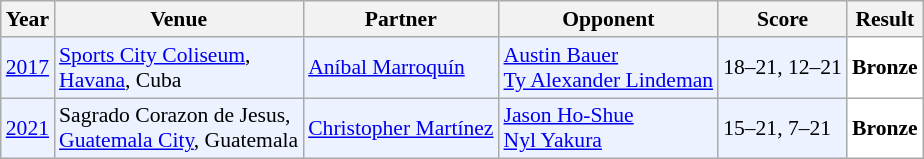<table class="sortable wikitable" style="font-size: 90%;">
<tr>
<th>Year</th>
<th>Venue</th>
<th>Partner</th>
<th>Opponent</th>
<th>Score</th>
<th>Result</th>
</tr>
<tr style="background:#ECF2FF">
<td align="center"><a href='#'>2017</a></td>
<td align="left"><a href='#'>Sports City Coliseum</a>,<br><a href='#'>Havana</a>, Cuba</td>
<td align="left"> <a href='#'>Aníbal Marroquín</a></td>
<td align="left"> <a href='#'>Austin Bauer</a><br> <a href='#'>Ty Alexander Lindeman</a></td>
<td align="left">18–21, 12–21</td>
<td style="text-align:left; background:white"> <strong>Bronze</strong></td>
</tr>
<tr style="background:#ECF2FF">
<td align="center"><a href='#'>2021</a></td>
<td align="left">Sagrado Corazon de Jesus,<br><a href='#'>Guatemala City</a>, Guatemala</td>
<td align="left"> <a href='#'>Christopher Martínez</a></td>
<td align="left"> <a href='#'>Jason Ho-Shue</a><br> <a href='#'>Nyl Yakura</a></td>
<td align="left">15–21, 7–21</td>
<td style="text-align:left; background:white"> <strong>Bronze</strong></td>
</tr>
</table>
